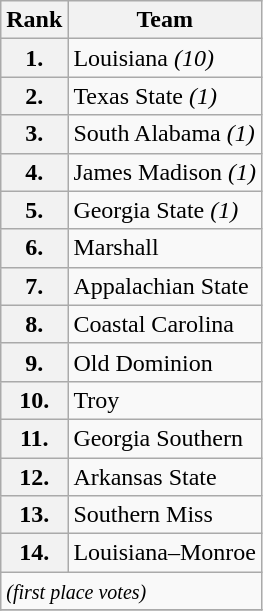<table class="wikitable">
<tr>
<th>Rank</th>
<th>Team</th>
</tr>
<tr>
<th>1.</th>
<td>Louisiana <em>(10)</em></td>
</tr>
<tr>
<th>2.</th>
<td>Texas State <em>(1)</em></td>
</tr>
<tr>
<th>3.</th>
<td>South Alabama <em>(1)</em></td>
</tr>
<tr>
<th>4.</th>
<td>James Madison <em>(1)</em></td>
</tr>
<tr>
<th>5.</th>
<td>Georgia State <em>(1)</em></td>
</tr>
<tr>
<th>6.</th>
<td>Marshall</td>
</tr>
<tr>
<th>7.</th>
<td>Appalachian State</td>
</tr>
<tr>
<th>8.</th>
<td>Coastal Carolina</td>
</tr>
<tr>
<th>9.</th>
<td>Old Dominion</td>
</tr>
<tr>
<th>10.</th>
<td>Troy</td>
</tr>
<tr>
<th>11.</th>
<td>Georgia Southern</td>
</tr>
<tr>
<th>12.</th>
<td>Arkansas State</td>
</tr>
<tr>
<th>13.</th>
<td>Southern Miss</td>
</tr>
<tr>
<th>14.</th>
<td>Louisiana–Monroe</td>
</tr>
<tr>
<td colspan="3" valign="middle"><small><em>(first place votes)</em></small></td>
</tr>
<tr>
</tr>
</table>
